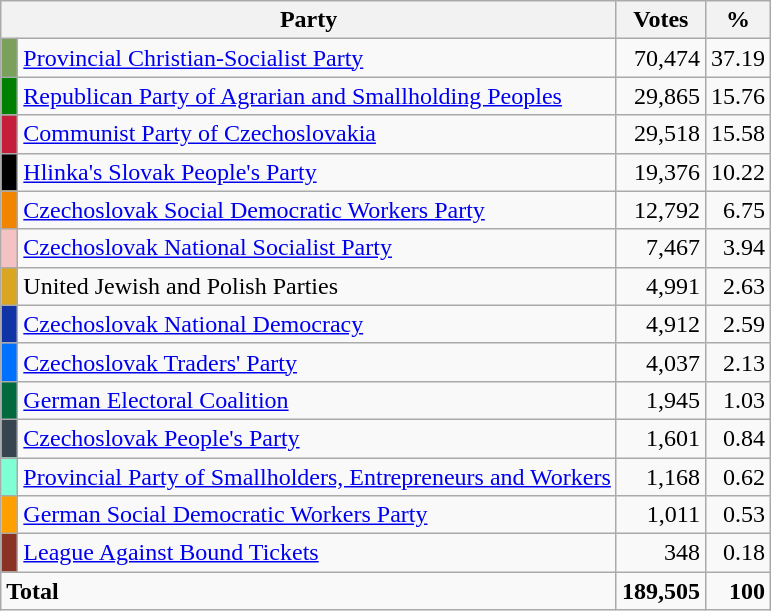<table class=wikitable style=text-align:right>
<tr>
<th colspan=2>Party</th>
<th>Votes</th>
<th>%</th>
</tr>
<tr>
<td bgcolor="#7BA05B"> </td>
<td align=left><a href='#'>Provincial Christian-Socialist Party</a></td>
<td>70,474</td>
<td>37.19</td>
</tr>
<tr>
<td bgcolor="#008000"> </td>
<td align=left><a href='#'>Republican Party of Agrarian and Smallholding Peoples</a></td>
<td>29,865</td>
<td>15.76</td>
</tr>
<tr>
<td bgcolor="#C41E3A"> </td>
<td align=left><a href='#'>Communist Party of Czechoslovakia</a></td>
<td>29,518</td>
<td>15.58</td>
</tr>
<tr>
<td bgcolor="#000000"> </td>
<td align=left><a href='#'>Hlinka's Slovak People's Party</a></td>
<td>19,376</td>
<td>10.22</td>
</tr>
<tr>
<td bgcolor="F28500"> </td>
<td align=left><a href='#'>Czechoslovak Social Democratic Workers Party</a></td>
<td>12,792</td>
<td>6.75</td>
</tr>
<tr>
<td bgcolor="F4C2C2"> </td>
<td align=left><a href='#'>Czechoslovak National Socialist Party</a></td>
<td>7,467</td>
<td>3.94</td>
</tr>
<tr>
<td bgcolor="#DAA520"> </td>
<td align=left>United Jewish and Polish Parties</td>
<td>4,991</td>
<td>2.63</td>
</tr>
<tr>
<td bgcolor="#1034A6"> </td>
<td align=left><a href='#'>Czechoslovak National Democracy</a></td>
<td>4,912</td>
<td>2.59</td>
</tr>
<tr>
<td bgcolor="#0070FF"> </td>
<td align=left><a href='#'>Czechoslovak Traders' Party</a></td>
<td>4,037</td>
<td>2.13</td>
</tr>
<tr>
<td bgcolor="#00693E"> </td>
<td align=left><a href='#'>German Electoral Coalition</a></td>
<td>1,945</td>
<td>1.03</td>
</tr>
<tr>
<td bgcolor="#36454F"> </td>
<td align=left><a href='#'>Czechoslovak People's Party</a></td>
<td>1,601</td>
<td>0.84</td>
</tr>
<tr>
<td bgcolor="#7FFFD4"> </td>
<td align=left><a href='#'>Provincial Party of Smallholders, Entrepreneurs and Workers</a></td>
<td>1,168</td>
<td>0.62</td>
</tr>
<tr>
<td bgcolor="#FFA000"> </td>
<td align=left><a href='#'>German Social Democratic Workers Party</a></td>
<td>1,011</td>
<td>0.53</td>
</tr>
<tr>
<td bgcolor="#8A3324"> </td>
<td align=left><a href='#'>League Against Bound Tickets</a></td>
<td>348</td>
<td>0.18</td>
</tr>
<tr>
<td colspan=2 align=left><strong>Total</strong></td>
<td><strong>189,505</strong></td>
<td><strong>100</strong></td>
</tr>
</table>
